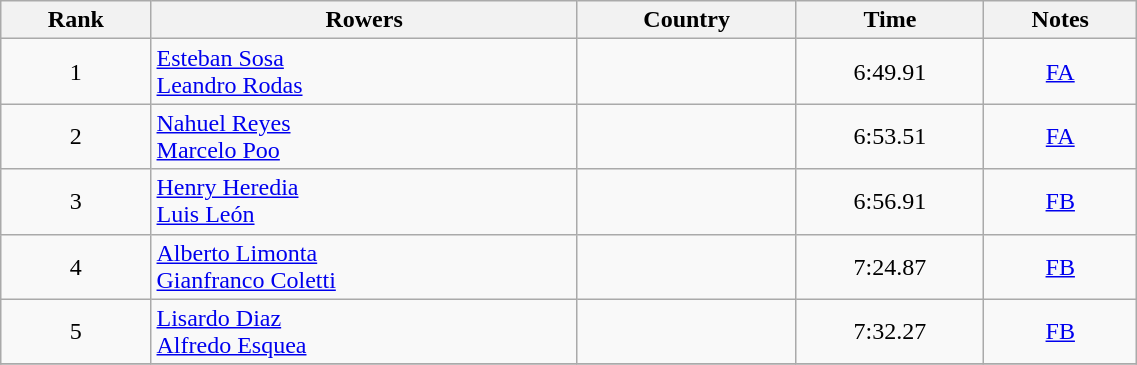<table class="wikitable" width=60% style="text-align:center">
<tr>
<th>Rank</th>
<th>Rowers</th>
<th>Country</th>
<th>Time</th>
<th>Notes</th>
</tr>
<tr>
<td>1</td>
<td align=left><a href='#'>Esteban Sosa</a><br><a href='#'>Leandro Rodas</a></td>
<td align=left></td>
<td>6:49.91</td>
<td><a href='#'>FA</a></td>
</tr>
<tr>
<td>2</td>
<td align=left><a href='#'>Nahuel Reyes</a><br><a href='#'>Marcelo Poo</a></td>
<td align=left></td>
<td>6:53.51</td>
<td><a href='#'>FA</a></td>
</tr>
<tr>
<td>3</td>
<td align=left><a href='#'>Henry Heredia</a><br><a href='#'>Luis León</a></td>
<td align=left></td>
<td>6:56.91</td>
<td><a href='#'>FB</a></td>
</tr>
<tr>
<td>4</td>
<td align=left><a href='#'>Alberto Limonta</a><br><a href='#'>Gianfranco Coletti</a></td>
<td align=left></td>
<td>7:24.87</td>
<td><a href='#'>FB</a></td>
</tr>
<tr>
<td>5</td>
<td align=left><a href='#'>Lisardo Diaz</a><br><a href='#'>Alfredo Esquea</a></td>
<td align=left></td>
<td>7:32.27</td>
<td><a href='#'>FB</a></td>
</tr>
<tr>
</tr>
</table>
